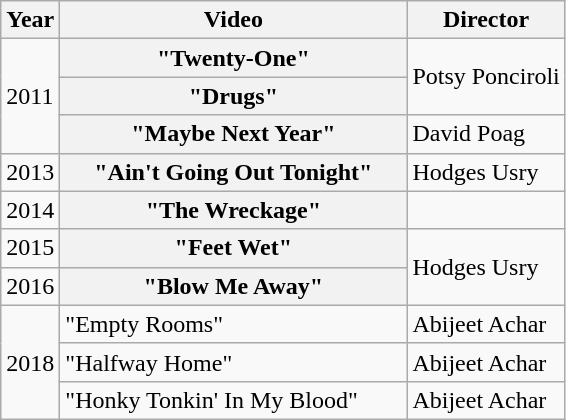<table class="wikitable plainrowheaders">
<tr>
<th>Year</th>
<th style="width:14em;">Video</th>
<th>Director</th>
</tr>
<tr>
<td rowspan="3">2011</td>
<th scope="row">"Twenty-One"</th>
<td rowspan="2">Potsy Ponciroli</td>
</tr>
<tr>
<th scope="row">"Drugs"</th>
</tr>
<tr>
<th scope="row">"Maybe Next Year"</th>
<td>David Poag</td>
</tr>
<tr>
<td>2013</td>
<th scope="row">"Ain't Going Out Tonight"</th>
<td>Hodges Usry</td>
</tr>
<tr>
<td>2014</td>
<th scope="row">"The Wreckage"</th>
<td></td>
</tr>
<tr>
<td>2015</td>
<th scope="row">"Feet Wet"</th>
<td rowspan="2">Hodges Usry</td>
</tr>
<tr>
<td>2016</td>
<th scope="row">"Blow Me Away"</th>
</tr>
<tr>
<td rowspan="3">2018</td>
<td>"Empty Rooms"</td>
<td>Abijeet Achar</td>
</tr>
<tr>
<td>"Halfway Home"</td>
<td>Abijeet Achar</td>
</tr>
<tr>
<td>"Honky Tonkin' In My Blood"</td>
<td>Abijeet Achar</td>
</tr>
</table>
